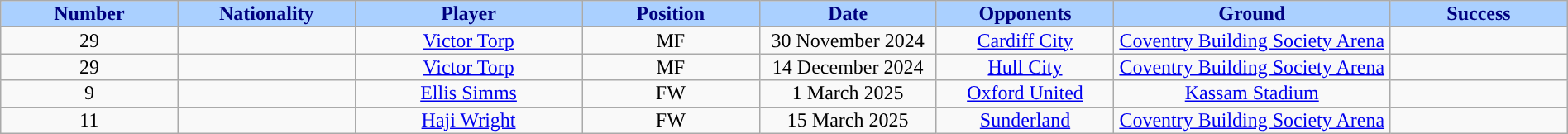<table class="wikitable sortable alternance" style="font-size:100%; text-align:center; line-height:14px; width:100%;">
<tr>
<th style="background:#AAD0FF; color:#000080; width:100px;">Number</th>
<th style="background:#AAD0FF; color:#000080; width:100px;">Nationality</th>
<th style="background:#AAD0FF; color:#000080; width:130px;">Player</th>
<th style="background:#AAD0FF; color:#000080; width:100px;">Position</th>
<th style="background:#AAD0FF; color:#000080; width:100px;">Date</th>
<th style="background:#AAD0FF; color:#000080; width:100px;">Opponents</th>
<th style="background:#AAD0FF; color:#000080; width:160px;">Ground</th>
<th style="background:#AAD0FF; color:#000080; width:100px;">Success</th>
</tr>
<tr>
<td>29</td>
<td></td>
<td><a href='#'>Victor Torp</a></td>
<td>MF</td>
<td>30 November 2024</td>
<td><a href='#'>Cardiff City</a></td>
<td><a href='#'>Coventry Building Society Arena</a></td>
<td></td>
</tr>
<tr>
<td>29</td>
<td></td>
<td><a href='#'>Victor Torp</a></td>
<td>MF</td>
<td>14 December 2024</td>
<td><a href='#'>Hull City</a></td>
<td><a href='#'>Coventry Building Society Arena</a></td>
<td></td>
</tr>
<tr>
<td>9</td>
<td></td>
<td><a href='#'>Ellis Simms</a></td>
<td>FW</td>
<td>1 March 2025</td>
<td><a href='#'>Oxford United</a></td>
<td><a href='#'>Kassam Stadium</a></td>
<td></td>
</tr>
<tr>
<td>11</td>
<td></td>
<td><a href='#'>Haji Wright</a></td>
<td>FW</td>
<td>15 March 2025</td>
<td><a href='#'>Sunderland</a></td>
<td><a href='#'>Coventry Building Society Arena</a></td>
<td></td>
</tr>
</table>
